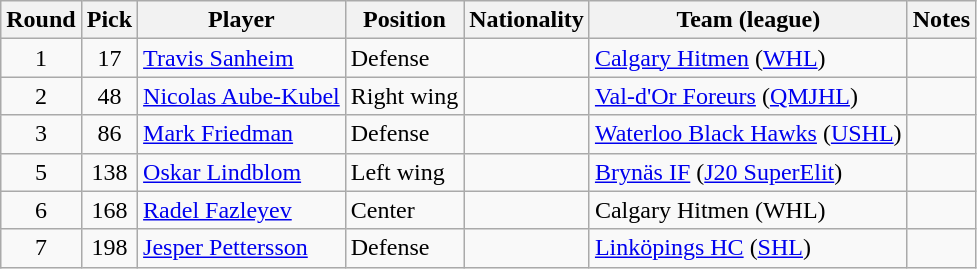<table class="wikitable">
<tr>
<th>Round</th>
<th>Pick</th>
<th>Player</th>
<th>Position</th>
<th>Nationality</th>
<th>Team (league)</th>
<th>Notes</th>
</tr>
<tr>
<td style="text-align:center">1</td>
<td style="text-align:center">17</td>
<td><a href='#'>Travis Sanheim</a></td>
<td>Defense</td>
<td></td>
<td><a href='#'>Calgary Hitmen</a> (<a href='#'>WHL</a>)</td>
<td></td>
</tr>
<tr>
<td style="text-align:center">2</td>
<td style="text-align:center">48</td>
<td><a href='#'>Nicolas Aube-Kubel</a></td>
<td>Right wing</td>
<td></td>
<td><a href='#'>Val-d'Or Foreurs</a> (<a href='#'>QMJHL</a>)</td>
<td></td>
</tr>
<tr>
<td style="text-align:center">3</td>
<td style="text-align:center">86</td>
<td><a href='#'>Mark Friedman</a></td>
<td>Defense</td>
<td></td>
<td><a href='#'>Waterloo Black Hawks</a> (<a href='#'>USHL</a>)</td>
<td></td>
</tr>
<tr>
<td style="text-align:center">5</td>
<td style="text-align:center">138</td>
<td><a href='#'>Oskar Lindblom</a></td>
<td>Left wing</td>
<td></td>
<td><a href='#'>Brynäs IF</a> (<a href='#'>J20 SuperElit</a>)</td>
<td></td>
</tr>
<tr>
<td style="text-align:center">6</td>
<td style="text-align:center">168</td>
<td><a href='#'>Radel Fazleyev</a></td>
<td>Center</td>
<td></td>
<td>Calgary Hitmen (WHL)</td>
<td></td>
</tr>
<tr>
<td style="text-align:center">7</td>
<td style="text-align:center">198</td>
<td><a href='#'>Jesper Pettersson</a></td>
<td>Defense</td>
<td></td>
<td><a href='#'>Linköpings HC</a> (<a href='#'>SHL</a>)</td>
<td></td>
</tr>
</table>
